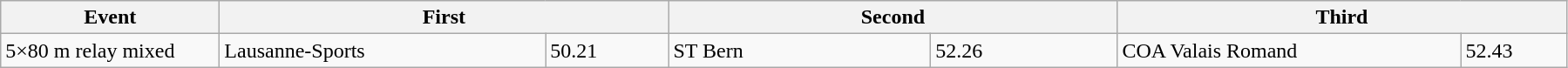<table class=wikitable>
<tr>
<th style="width:10em">Event</th>
<th colspan=2 style="width:21em">First</th>
<th colspan=2 style="width:21em">Second</th>
<th colspan=2 style="width:21em">Third</th>
</tr>
<tr>
<td>5×80 m relay mixed</td>
<td>Lausanne-Sports</td>
<td>50.21</td>
<td>ST Bern</td>
<td>52.26</td>
<td>COA Valais Romand</td>
<td>52.43</td>
</tr>
</table>
